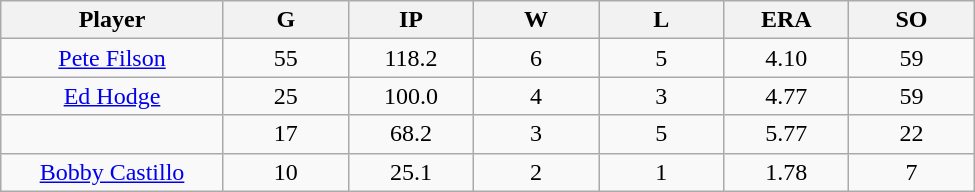<table class="wikitable sortable">
<tr>
<th bgcolor="#DDDDFF" width="16%">Player</th>
<th bgcolor="#DDDDFF" width="9%">G</th>
<th bgcolor="#DDDDFF" width="9%">IP</th>
<th bgcolor="#DDDDFF" width="9%">W</th>
<th bgcolor="#DDDDFF" width="9%">L</th>
<th bgcolor="#DDDDFF" width="9%">ERA</th>
<th bgcolor="#DDDDFF" width="9%">SO</th>
</tr>
<tr align="center">
<td><a href='#'>Pete Filson</a></td>
<td>55</td>
<td>118.2</td>
<td>6</td>
<td>5</td>
<td>4.10</td>
<td>59</td>
</tr>
<tr align=center>
<td><a href='#'>Ed Hodge</a></td>
<td>25</td>
<td>100.0</td>
<td>4</td>
<td>3</td>
<td>4.77</td>
<td>59</td>
</tr>
<tr align=center>
<td></td>
<td>17</td>
<td>68.2</td>
<td>3</td>
<td>5</td>
<td>5.77</td>
<td>22</td>
</tr>
<tr align="center">
<td><a href='#'>Bobby Castillo</a></td>
<td>10</td>
<td>25.1</td>
<td>2</td>
<td>1</td>
<td>1.78</td>
<td>7</td>
</tr>
</table>
